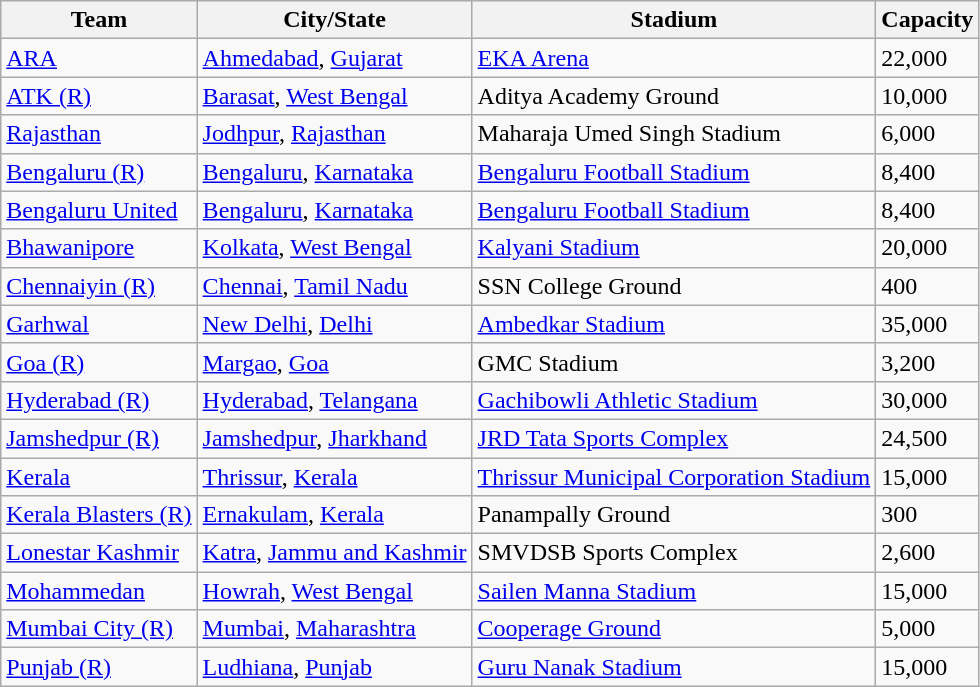<table class="wikitable sortable">
<tr>
<th>Team</th>
<th>City/State</th>
<th>Stadium</th>
<th>Capacity</th>
</tr>
<tr>
<td><a href='#'>ARA</a></td>
<td><a href='#'>Ahmedabad</a>, <a href='#'>Gujarat</a></td>
<td><a href='#'>EKA Arena</a></td>
<td>22,000</td>
</tr>
<tr>
<td><a href='#'>ATK (R)</a></td>
<td><a href='#'>Barasat</a>, <a href='#'>West Bengal</a></td>
<td>Aditya Academy Ground</td>
<td>10,000</td>
</tr>
<tr>
<td><a href='#'>Rajasthan</a></td>
<td><a href='#'>Jodhpur</a>, <a href='#'>Rajasthan</a></td>
<td>Maharaja Umed Singh Stadium</td>
<td>6,000</td>
</tr>
<tr>
<td><a href='#'>Bengaluru (R)</a></td>
<td><a href='#'>Bengaluru</a>, <a href='#'>Karnataka</a></td>
<td><a href='#'>Bengaluru Football Stadium</a></td>
<td>8,400</td>
</tr>
<tr>
<td><a href='#'>Bengaluru United</a></td>
<td><a href='#'>Bengaluru</a>, <a href='#'>Karnataka</a></td>
<td><a href='#'>Bengaluru Football Stadium</a></td>
<td>8,400</td>
</tr>
<tr>
<td><a href='#'>Bhawanipore</a></td>
<td><a href='#'>Kolkata</a>, <a href='#'>West Bengal</a></td>
<td><a href='#'>Kalyani Stadium</a></td>
<td>20,000</td>
</tr>
<tr>
<td><a href='#'>Chennaiyin (R)</a></td>
<td><a href='#'>Chennai</a>, <a href='#'>Tamil Nadu</a></td>
<td>SSN College Ground</td>
<td>400</td>
</tr>
<tr>
<td><a href='#'>Garhwal</a></td>
<td><a href='#'>New Delhi</a>, <a href='#'>Delhi</a></td>
<td><a href='#'>Ambedkar Stadium</a></td>
<td>35,000</td>
</tr>
<tr>
<td><a href='#'>Goa (R)</a></td>
<td><a href='#'>Margao</a>, <a href='#'>Goa</a></td>
<td>GMC Stadium</td>
<td>3,200</td>
</tr>
<tr>
<td><a href='#'>Hyderabad (R)</a></td>
<td><a href='#'>Hyderabad</a>, <a href='#'>Telangana</a></td>
<td><a href='#'>Gachibowli Athletic Stadium</a></td>
<td>30,000</td>
</tr>
<tr>
<td><a href='#'>Jamshedpur (R)</a></td>
<td><a href='#'>Jamshedpur</a>, <a href='#'>Jharkhand</a></td>
<td><a href='#'>JRD Tata Sports Complex</a></td>
<td>24,500</td>
</tr>
<tr>
<td><a href='#'>Kerala</a></td>
<td><a href='#'>Thrissur</a>, <a href='#'>Kerala</a></td>
<td><a href='#'>Thrissur Municipal Corporation Stadium</a></td>
<td>15,000</td>
</tr>
<tr>
<td><a href='#'>Kerala Blasters (R)</a></td>
<td><a href='#'>Ernakulam</a>, <a href='#'>Kerala</a></td>
<td>Panampally Ground</td>
<td>300</td>
</tr>
<tr>
<td><a href='#'>Lonestar Kashmir</a></td>
<td><a href='#'>Katra</a>, <a href='#'>Jammu and Kashmir</a></td>
<td>SMVDSB Sports Complex</td>
<td>2,600</td>
</tr>
<tr>
<td><a href='#'>Mohammedan</a></td>
<td><a href='#'>Howrah</a>, <a href='#'>West Bengal</a></td>
<td><a href='#'>Sailen Manna Stadium</a></td>
<td>15,000</td>
</tr>
<tr>
<td><a href='#'>Mumbai City (R)</a></td>
<td><a href='#'>Mumbai</a>, <a href='#'>Maharashtra</a></td>
<td><a href='#'>Cooperage Ground</a></td>
<td>5,000</td>
</tr>
<tr>
<td><a href='#'>Punjab (R)</a></td>
<td><a href='#'>Ludhiana</a>, <a href='#'>Punjab</a></td>
<td><a href='#'>Guru Nanak Stadium</a></td>
<td>15,000</td>
</tr>
</table>
